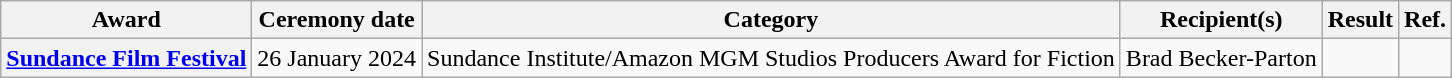<table class="wikitable sortable plainrowheaders">
<tr>
<th scope="col">Award</th>
<th scope="col">Ceremony date</th>
<th scope="col">Category</th>
<th scope="col">Recipient(s)</th>
<th scope="col">Result</th>
<th scope="col">Ref.</th>
</tr>
<tr>
<th scope="row"><a href='#'>Sundance Film Festival</a></th>
<td>26 January 2024</td>
<td>Sundance Institute/Amazon MGM Studios Producers Award for Fiction</td>
<td>Brad Becker-Parton</td>
<td></td>
<td align="center"></td>
</tr>
</table>
